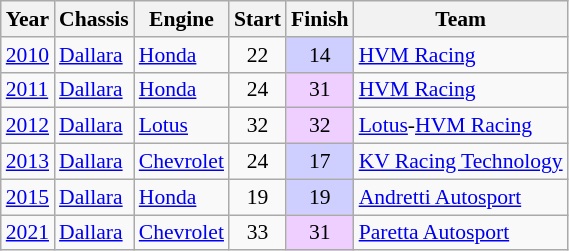<table class="wikitable" style="font-size: 90%;">
<tr>
<th>Year</th>
<th>Chassis</th>
<th>Engine</th>
<th>Start</th>
<th>Finish</th>
<th>Team</th>
</tr>
<tr>
<td><a href='#'>2010</a></td>
<td><a href='#'>Dallara</a></td>
<td><a href='#'>Honda</a></td>
<td align=center>22</td>
<td align=center style="background:#CFCFFF;">14</td>
<td nowrap><a href='#'>HVM Racing</a></td>
</tr>
<tr>
<td><a href='#'>2011</a></td>
<td><a href='#'>Dallara</a></td>
<td><a href='#'>Honda</a></td>
<td align=center>24</td>
<td align=center style="background:#EFCFFF;">31</td>
<td nowrap><a href='#'>HVM Racing</a></td>
</tr>
<tr>
<td><a href='#'>2012</a></td>
<td><a href='#'>Dallara</a></td>
<td><a href='#'>Lotus</a></td>
<td align=center>32</td>
<td align=center style="background:#EFCFFF;">32</td>
<td nowrap><a href='#'>Lotus</a>-<a href='#'>HVM Racing</a></td>
</tr>
<tr>
<td><a href='#'>2013</a></td>
<td><a href='#'>Dallara</a></td>
<td><a href='#'>Chevrolet</a></td>
<td align=center>24</td>
<td align=center style="background:#CFCFFF;">17</td>
<td nowrap><a href='#'>KV Racing Technology</a></td>
</tr>
<tr>
<td><a href='#'>2015</a></td>
<td><a href='#'>Dallara</a></td>
<td><a href='#'>Honda</a></td>
<td align=center>19</td>
<td align=center style="background:#CFCFFF;">19</td>
<td nowrap><a href='#'>Andretti Autosport</a></td>
</tr>
<tr>
<td><a href='#'>2021</a></td>
<td><a href='#'>Dallara</a></td>
<td><a href='#'>Chevrolet</a></td>
<td align=center>33</td>
<td align=center style="background:#EFCFFF;">31</td>
<td nowrap><a href='#'>Paretta Autosport</a></td>
</tr>
</table>
